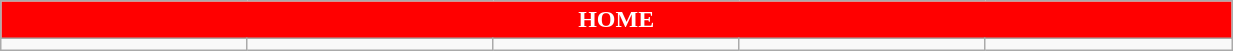<table class="wikitable collapsible collapsed" style="width:65%">
<tr>
<th colspan=7 ! style="color:white; background:red">HOME</th>
</tr>
<tr>
<td></td>
<td></td>
<td></td>
<td></td>
<td></td>
</tr>
</table>
